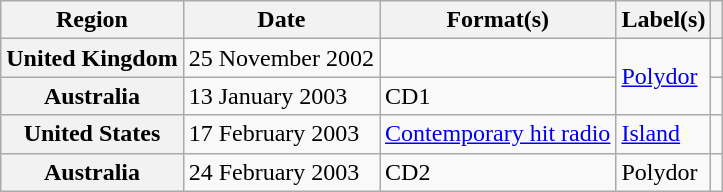<table class="wikitable plainrowheaders">
<tr>
<th scope="col">Region</th>
<th scope="col">Date</th>
<th scope="col">Format(s)</th>
<th scope="col">Label(s)</th>
<th scope="col"></th>
</tr>
<tr>
<th scope="row">United Kingdom</th>
<td>25 November 2002</td>
<td></td>
<td rowspan="2"><a href='#'>Polydor</a></td>
<td></td>
</tr>
<tr>
<th scope="row">Australia</th>
<td>13 January 2003</td>
<td>CD1</td>
<td></td>
</tr>
<tr>
<th scope="row">United States</th>
<td>17 February 2003</td>
<td><a href='#'>Contemporary hit radio</a></td>
<td><a href='#'>Island</a></td>
<td></td>
</tr>
<tr>
<th scope="row">Australia</th>
<td>24 February 2003</td>
<td>CD2</td>
<td>Polydor</td>
<td></td>
</tr>
</table>
